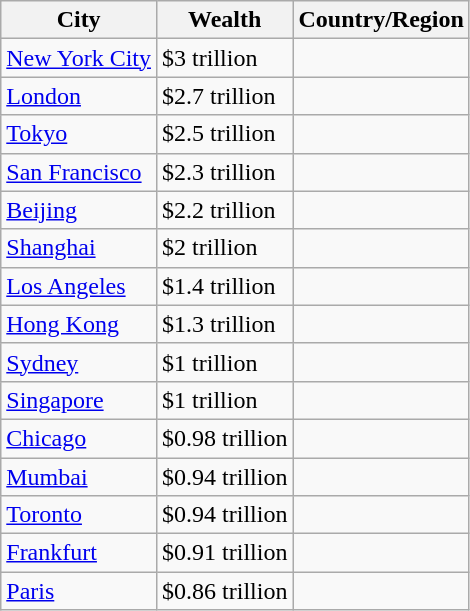<table class="wikitable">
<tr>
<th>City</th>
<th>Wealth</th>
<th>Country/Region</th>
</tr>
<tr>
<td><a href='#'>New York City</a></td>
<td>$3 trillion</td>
<td></td>
</tr>
<tr>
<td><a href='#'>London</a></td>
<td>$2.7 trillion</td>
<td></td>
</tr>
<tr>
<td><a href='#'>Tokyo</a></td>
<td>$2.5 trillion</td>
<td></td>
</tr>
<tr>
<td><a href='#'>San Francisco</a></td>
<td>$2.3 trillion</td>
<td></td>
</tr>
<tr>
<td><a href='#'>Beijing</a></td>
<td>$2.2 trillion</td>
<td></td>
</tr>
<tr>
<td><a href='#'>Shanghai</a></td>
<td>$2 trillion</td>
<td></td>
</tr>
<tr>
<td><a href='#'>Los Angeles</a></td>
<td>$1.4 trillion</td>
<td></td>
</tr>
<tr>
<td><a href='#'>Hong Kong</a></td>
<td>$1.3 trillion</td>
<td></td>
</tr>
<tr>
<td><a href='#'>Sydney</a></td>
<td>$1 trillion</td>
<td></td>
</tr>
<tr>
<td><a href='#'>Singapore</a></td>
<td>$1 trillion</td>
<td></td>
</tr>
<tr>
<td><a href='#'>Chicago</a></td>
<td>$0.98 trillion</td>
<td></td>
</tr>
<tr>
<td><a href='#'>Mumbai</a></td>
<td>$0.94 trillion</td>
<td></td>
</tr>
<tr>
<td><a href='#'>Toronto</a></td>
<td>$0.94 trillion</td>
<td></td>
</tr>
<tr>
<td><a href='#'>Frankfurt</a></td>
<td>$0.91 trillion</td>
<td></td>
</tr>
<tr>
<td><a href='#'>Paris</a></td>
<td>$0.86 trillion</td>
<td></td>
</tr>
</table>
